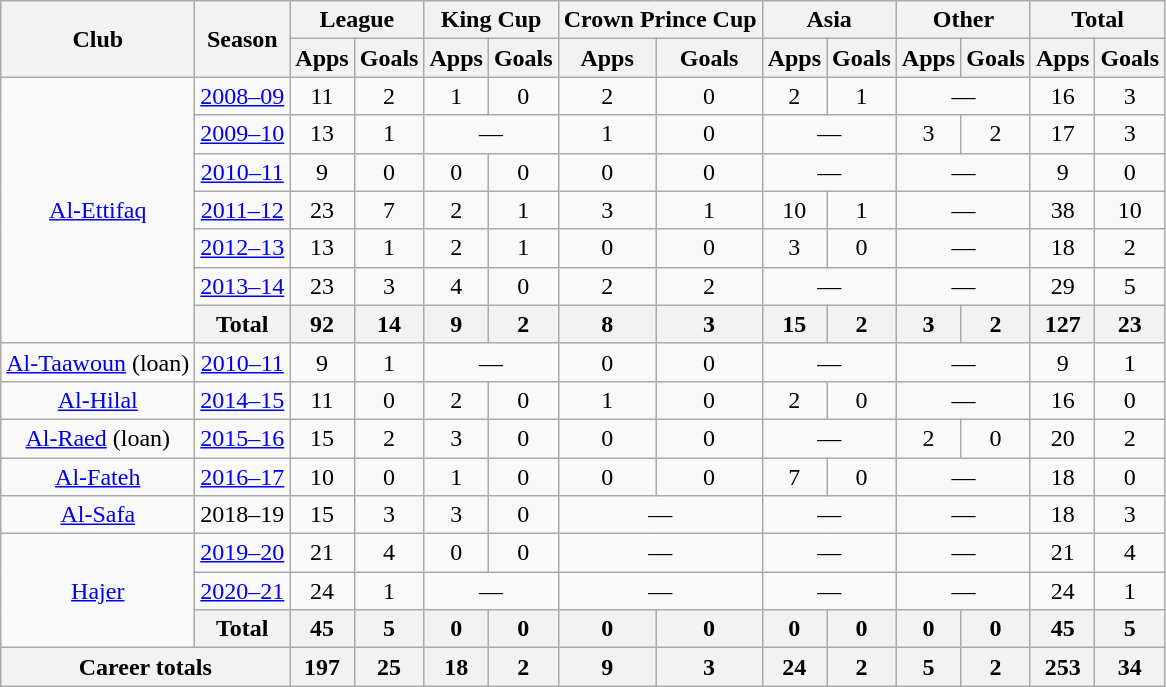<table class="wikitable" style="text-align: center">
<tr>
<th rowspan=2>Club</th>
<th rowspan=2>Season</th>
<th colspan=2>League</th>
<th colspan=2>King Cup</th>
<th colspan=2>Crown Prince Cup</th>
<th colspan=2>Asia</th>
<th colspan=2>Other</th>
<th colspan=2>Total</th>
</tr>
<tr>
<th>Apps</th>
<th>Goals</th>
<th>Apps</th>
<th>Goals</th>
<th>Apps</th>
<th>Goals</th>
<th>Apps</th>
<th>Goals</th>
<th>Apps</th>
<th>Goals</th>
<th>Apps</th>
<th>Goals</th>
</tr>
<tr>
<td rowspan=7><a href='#'>Al-Ettifaq</a></td>
<td><a href='#'>2008–09</a></td>
<td>11</td>
<td>2</td>
<td>1</td>
<td>0</td>
<td>2</td>
<td>0</td>
<td>2</td>
<td>1</td>
<td colspan=2>—</td>
<td>16</td>
<td>3</td>
</tr>
<tr>
<td><a href='#'>2009–10</a></td>
<td>13</td>
<td>1</td>
<td colspan=2>—</td>
<td>1</td>
<td>0</td>
<td colspan=2>—</td>
<td>3</td>
<td>2</td>
<td>17</td>
<td>3</td>
</tr>
<tr>
<td><a href='#'>2010–11</a></td>
<td>9</td>
<td>0</td>
<td>0</td>
<td>0</td>
<td>0</td>
<td>0</td>
<td colspan=2>—</td>
<td colspan=2>—</td>
<td>9</td>
<td>0</td>
</tr>
<tr>
<td><a href='#'>2011–12</a></td>
<td>23</td>
<td>7</td>
<td>2</td>
<td>1</td>
<td>3</td>
<td>1</td>
<td>10</td>
<td>1</td>
<td colspan=2>—</td>
<td>38</td>
<td>10</td>
</tr>
<tr>
<td><a href='#'>2012–13</a></td>
<td>13</td>
<td>1</td>
<td>2</td>
<td>1</td>
<td>0</td>
<td>0</td>
<td>3</td>
<td>0</td>
<td colspan=2>—</td>
<td>18</td>
<td>2</td>
</tr>
<tr>
<td><a href='#'>2013–14</a></td>
<td>23</td>
<td>3</td>
<td>4</td>
<td>0</td>
<td>2</td>
<td>2</td>
<td colspan=2>—</td>
<td colspan=2>—</td>
<td>29</td>
<td>5</td>
</tr>
<tr>
<th>Total</th>
<th>92</th>
<th>14</th>
<th>9</th>
<th>2</th>
<th>8</th>
<th>3</th>
<th>15</th>
<th>2</th>
<th>3</th>
<th>2</th>
<th>127</th>
<th>23</th>
</tr>
<tr>
<td><a href='#'>Al-Taawoun</a> (loan)</td>
<td><a href='#'>2010–11</a></td>
<td>9</td>
<td>1</td>
<td colspan=2>—</td>
<td>0</td>
<td>0</td>
<td colspan=2>—</td>
<td colspan=2>—</td>
<td>9</td>
<td>1</td>
</tr>
<tr>
<td><a href='#'>Al-Hilal</a></td>
<td><a href='#'>2014–15</a></td>
<td>11</td>
<td>0</td>
<td>2</td>
<td>0</td>
<td>1</td>
<td>0</td>
<td>2</td>
<td>0</td>
<td colspan=2>—</td>
<td>16</td>
<td>0</td>
</tr>
<tr>
<td><a href='#'>Al-Raed</a> (loan)</td>
<td><a href='#'>2015–16</a></td>
<td>15</td>
<td>2</td>
<td>3</td>
<td>0</td>
<td>0</td>
<td>0</td>
<td colspan=2>—</td>
<td>2</td>
<td>0</td>
<td>20</td>
<td>2</td>
</tr>
<tr>
<td><a href='#'>Al-Fateh</a></td>
<td><a href='#'>2016–17</a></td>
<td>10</td>
<td>0</td>
<td>1</td>
<td>0</td>
<td>0</td>
<td>0</td>
<td>7</td>
<td>0</td>
<td colspan=2>—</td>
<td>18</td>
<td>0</td>
</tr>
<tr>
<td><a href='#'>Al-Safa</a></td>
<td>2018–19</td>
<td>15</td>
<td>3</td>
<td>3</td>
<td>0</td>
<td colspan=2>—</td>
<td colspan=2>—</td>
<td colspan=2>—</td>
<td>18</td>
<td>3</td>
</tr>
<tr>
<td rowspan=3><a href='#'>Hajer</a></td>
<td><a href='#'>2019–20</a></td>
<td>21</td>
<td>4</td>
<td>0</td>
<td>0</td>
<td colspan=2>—</td>
<td colspan=2>—</td>
<td colspan=2>—</td>
<td>21</td>
<td>4</td>
</tr>
<tr>
<td><a href='#'>2020–21</a></td>
<td>24</td>
<td>1</td>
<td colspan=2>—</td>
<td colspan=2>—</td>
<td colspan=2>—</td>
<td colspan=2>—</td>
<td>24</td>
<td>1</td>
</tr>
<tr>
<th>Total</th>
<th>45</th>
<th>5</th>
<th>0</th>
<th>0</th>
<th>0</th>
<th>0</th>
<th>0</th>
<th>0</th>
<th>0</th>
<th>0</th>
<th>45</th>
<th>5</th>
</tr>
<tr>
<th colspan=2>Career totals</th>
<th>197</th>
<th>25</th>
<th>18</th>
<th>2</th>
<th>9</th>
<th>3</th>
<th>24</th>
<th>2</th>
<th>5</th>
<th>2</th>
<th>253</th>
<th>34</th>
</tr>
</table>
